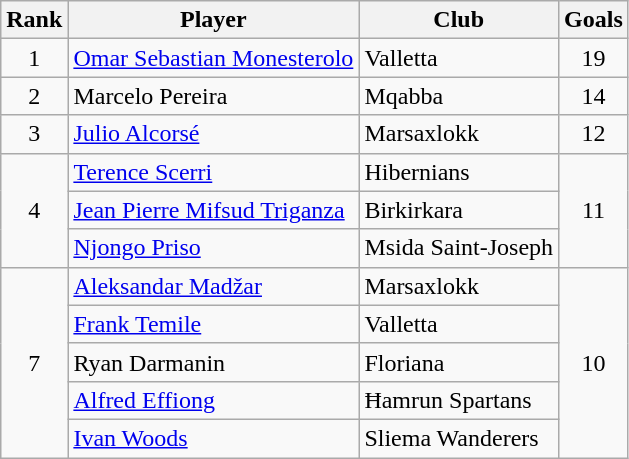<table class="wikitable" style="text-align:center">
<tr>
<th>Rank</th>
<th>Player</th>
<th>Club</th>
<th>Goals</th>
</tr>
<tr>
<td>1</td>
<td align="left"> <a href='#'>Omar Sebastian Monesterolo</a></td>
<td align="left">Valletta</td>
<td>19</td>
</tr>
<tr>
<td>2</td>
<td align="left"> Marcelo Pereira</td>
<td align="left">Mqabba</td>
<td>14</td>
</tr>
<tr>
<td>3</td>
<td align="left"> <a href='#'>Julio Alcorsé</a></td>
<td align="left">Marsaxlokk</td>
<td>12</td>
</tr>
<tr>
<td rowspan="3">4</td>
<td align="left"> <a href='#'>Terence Scerri</a></td>
<td align="left">Hibernians</td>
<td rowspan="3">11</td>
</tr>
<tr>
<td align="left"> <a href='#'>Jean Pierre Mifsud Triganza</a></td>
<td align="left">Birkirkara</td>
</tr>
<tr>
<td align="left"> <a href='#'>Njongo Priso</a></td>
<td align="left">Msida Saint-Joseph</td>
</tr>
<tr>
<td rowspan="5">7</td>
<td align="left"> <a href='#'>Aleksandar Madžar</a></td>
<td align="left">Marsaxlokk</td>
<td rowspan="5">10</td>
</tr>
<tr>
<td align="left"> <a href='#'>Frank Temile</a></td>
<td align="left">Valletta</td>
</tr>
<tr>
<td align="left"> Ryan Darmanin</td>
<td align="left">Floriana</td>
</tr>
<tr>
<td align="left"> <a href='#'>Alfred Effiong</a></td>
<td align="left">Ħamrun Spartans</td>
</tr>
<tr>
<td align="left"> <a href='#'>Ivan Woods</a></td>
<td align="left">Sliema Wanderers</td>
</tr>
</table>
